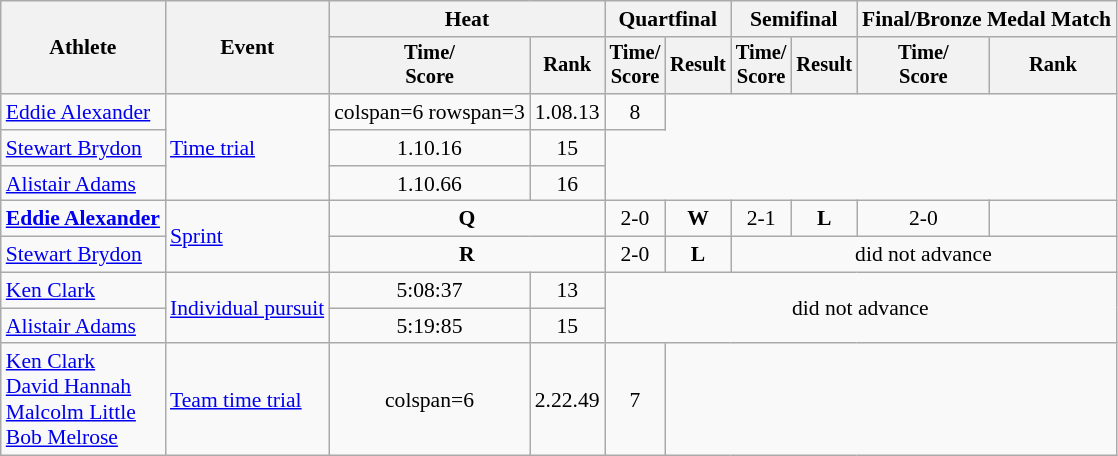<table class=wikitable style=font-size:90%>
<tr>
<th rowspan=2>Athlete</th>
<th rowspan=2>Event</th>
<th colspan=2>Heat</th>
<th colspan=2>Quartfinal</th>
<th colspan=2>Semifinal</th>
<th colspan=2>Final/Bronze Medal Match</th>
</tr>
<tr style=font-size:95%>
<th>Time/<br>Score</th>
<th>Rank</th>
<th>Time/<br>Score</th>
<th>Result</th>
<th>Time/<br>Score</th>
<th>Result</th>
<th>Time/<br>Score</th>
<th>Rank</th>
</tr>
<tr align=center>
<td align=left><a href='#'>Eddie Alexander</a></td>
<td align=left rowspan=3><a href='#'>Time trial</a></td>
<td>colspan=6 rowspan=3 </td>
<td>1.08.13</td>
<td>8</td>
</tr>
<tr align=center>
<td align=left><a href='#'>Stewart Brydon</a></td>
<td>1.10.16</td>
<td>15</td>
</tr>
<tr align=center>
<td align=left><a href='#'>Alistair Adams</a></td>
<td>1.10.66</td>
<td>16</td>
</tr>
<tr align=center>
<td align=left><strong><a href='#'>Eddie Alexander</a></strong></td>
<td align=left rowspan=2><a href='#'>Sprint</a></td>
<td colspan=2><strong>Q</strong></td>
<td>2-0</td>
<td><strong>W</strong></td>
<td>2-1</td>
<td><strong>L</strong></td>
<td>2-0</td>
<td></td>
</tr>
<tr align=center>
<td align=left><a href='#'>Stewart Brydon</a></td>
<td colspan=2><strong>R</strong></td>
<td>2-0</td>
<td><strong>L</strong></td>
<td colspan=4>did not advance</td>
</tr>
<tr align=center>
<td align=left><a href='#'>Ken Clark</a></td>
<td align=left rowspan=2><a href='#'>Individual pursuit</a></td>
<td>5:08:37</td>
<td>13</td>
<td colspan=6 rowspan=2>did not advance</td>
</tr>
<tr align=center>
<td align=left><a href='#'>Alistair Adams</a></td>
<td>5:19:85</td>
<td>15</td>
</tr>
<tr align=center>
<td align=left><a href='#'>Ken Clark</a><br><a href='#'>David Hannah</a><br><a href='#'>Malcolm Little</a><br><a href='#'>Bob Melrose</a></td>
<td align=left><a href='#'>Team time trial</a></td>
<td>colspan=6 </td>
<td>2.22.49</td>
<td>7</td>
</tr>
</table>
